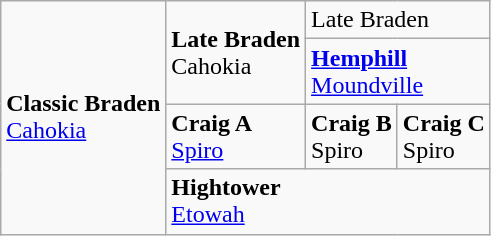<table class=wikitable>
<tr>
<td rowspan=6><strong>Classic Braden</strong> <br> <a href='#'>Cahokia</a></td>
<td rowspan=2><strong>Late Braden</strong> <br> Cahokia</td>
<td rowspan=1 colspan=2>Late Braden</td>
</tr>
<tr>
<td colspan=2><strong><a href='#'>Hemphill</a></strong><br><a href='#'>Moundville</a></td>
</tr>
<tr>
<td rowspan=1><strong>Craig A</strong><br><a href='#'>Spiro</a></td>
<td><strong>Craig B</strong><br>Spiro</td>
<td><strong>Craig C</strong><br>Spiro</td>
</tr>
<tr>
<td colspan=3><strong>Hightower</strong><br><a href='#'>Etowah</a></td>
</tr>
</table>
